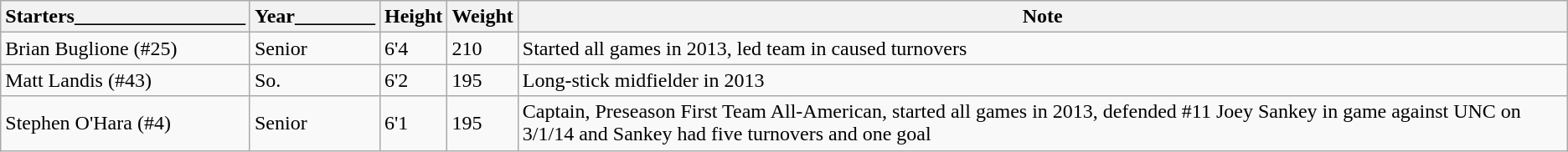<table class="wikitable">
<tr>
<th>Starters_________________</th>
<th>Year________</th>
<th>Height</th>
<th>Weight</th>
<th>Note</th>
</tr>
<tr>
<td>Brian Buglione (#25)</td>
<td>Senior</td>
<td>6'4</td>
<td>210</td>
<td>Started all games in 2013, led team in caused turnovers</td>
</tr>
<tr>
<td>Matt Landis (#43)</td>
<td>So.</td>
<td>6'2</td>
<td>195</td>
<td>Long-stick midfielder in 2013</td>
</tr>
<tr>
<td>Stephen O'Hara (#4)</td>
<td>Senior</td>
<td>6'1</td>
<td>195</td>
<td>Captain, Preseason First Team All-American, started all games in 2013, defended #11 Joey Sankey in game against UNC on 3/1/14 and Sankey had five turnovers and one goal</td>
</tr>
</table>
